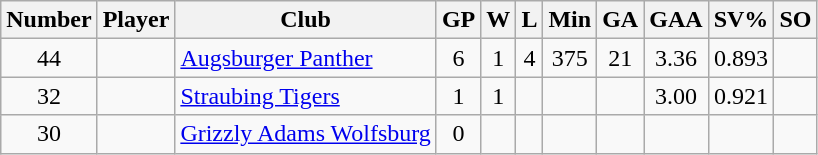<table class="wikitable sortable" style="text-align: center;">
<tr>
<th scope="col">Number</th>
<th scope="col">Player</th>
<th scope="col">Club</th>
<th scope="col">GP</th>
<th scope="col">W</th>
<th scope="col">L</th>
<th scope="col">Min</th>
<th scope="col">GA</th>
<th scope="col">GAA</th>
<th scope="col">SV%</th>
<th scope="col">SO</th>
</tr>
<tr>
<td>44</td>
<td scope="row" align=left></td>
<td align=left><a href='#'>Augsburger Panther</a></td>
<td>6</td>
<td>1</td>
<td>4</td>
<td>375</td>
<td>21</td>
<td>3.36</td>
<td>0.893</td>
<td></td>
</tr>
<tr>
<td>32</td>
<td scope="row" align=left></td>
<td align=left><a href='#'>Straubing Tigers</a></td>
<td>1</td>
<td>1</td>
<td></td>
<td></td>
<td></td>
<td>3.00</td>
<td>0.921</td>
<td></td>
</tr>
<tr>
<td>30</td>
<td scope="row" align=left></td>
<td align=left><a href='#'>Grizzly Adams Wolfsburg</a></td>
<td>0</td>
<td></td>
<td></td>
<td></td>
<td></td>
<td></td>
<td></td>
<td></td>
</tr>
</table>
